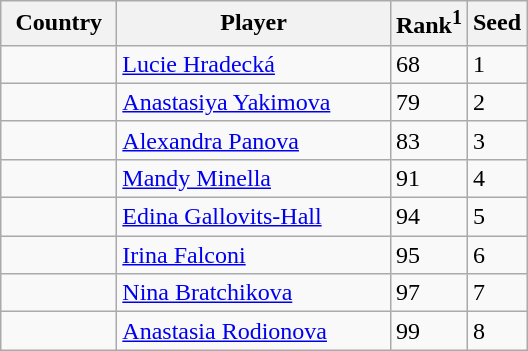<table class="sortable wikitable">
<tr>
<th width="70">Country</th>
<th width="175">Player</th>
<th>Rank<sup>1</sup></th>
<th>Seed</th>
</tr>
<tr>
<td></td>
<td><a href='#'>Lucie Hradecká</a></td>
<td>68</td>
<td>1</td>
</tr>
<tr>
<td></td>
<td><a href='#'>Anastasiya Yakimova</a></td>
<td>79</td>
<td>2</td>
</tr>
<tr>
<td></td>
<td><a href='#'>Alexandra Panova</a></td>
<td>83</td>
<td>3</td>
</tr>
<tr>
<td></td>
<td><a href='#'>Mandy Minella</a></td>
<td>91</td>
<td>4</td>
</tr>
<tr>
<td></td>
<td><a href='#'>Edina Gallovits-Hall</a></td>
<td>94</td>
<td>5</td>
</tr>
<tr>
<td></td>
<td><a href='#'>Irina Falconi</a></td>
<td>95</td>
<td>6</td>
</tr>
<tr>
<td></td>
<td><a href='#'>Nina Bratchikova</a></td>
<td>97</td>
<td>7</td>
</tr>
<tr>
<td></td>
<td><a href='#'>Anastasia Rodionova</a></td>
<td>99</td>
<td>8</td>
</tr>
</table>
